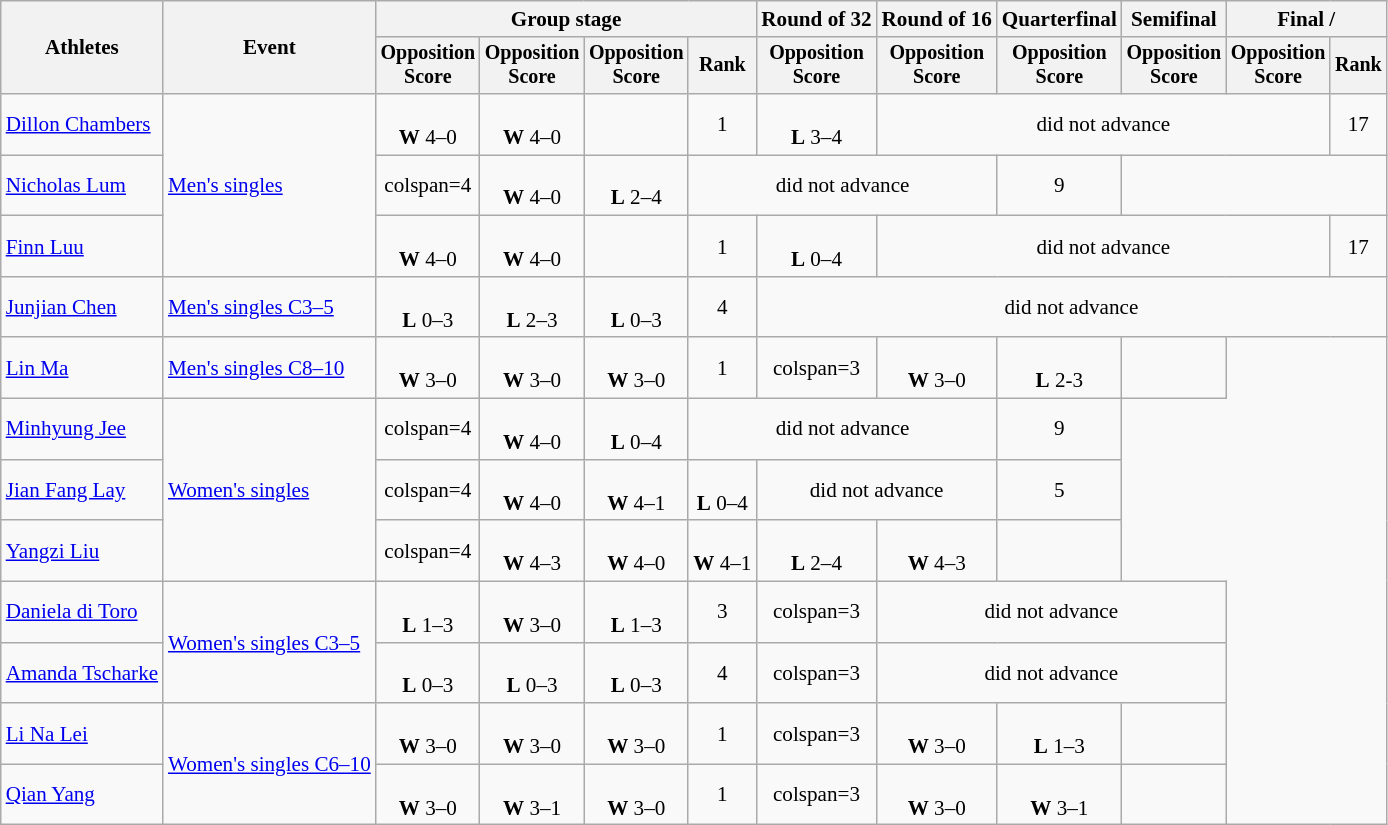<table class=wikitable style=font-size:88%;text-align:center>
<tr>
<th rowspan=2>Athletes</th>
<th rowspan=2>Event</th>
<th colspan=4>Group stage</th>
<th>Round of 32</th>
<th>Round of 16</th>
<th>Quarterfinal</th>
<th>Semifinal</th>
<th colspan=2>Final / </th>
</tr>
<tr style=font-size:95%>
<th>Opposition<br>Score</th>
<th>Opposition<br>Score</th>
<th>Opposition<br>Score</th>
<th>Rank</th>
<th>Opposition<br>Score</th>
<th>Opposition<br>Score</th>
<th>Opposition<br>Score</th>
<th>Opposition<br>Score</th>
<th>Opposition<br>Score</th>
<th>Rank</th>
</tr>
<tr>
<td align=left><a href='#'>Dillon Chambers</a></td>
<td align=left rowspan=3><a href='#'>Men's singles</a></td>
<td><br><strong>W</strong> 4–0</td>
<td><br><strong>W</strong> 4–0</td>
<td></td>
<td>1</td>
<td><br><strong>L</strong> 3–4</td>
<td colspan=4>did not advance</td>
<td>17</td>
</tr>
<tr>
<td align=left><a href='#'>Nicholas Lum</a></td>
<td>colspan=4 </td>
<td><br><strong>W</strong> 4–0</td>
<td><br><strong>L</strong> 2–4</td>
<td colspan=3>did not advance</td>
<td>9</td>
</tr>
<tr>
<td align=left><a href='#'>Finn Luu</a></td>
<td><br><strong>W</strong> 4–0</td>
<td><br><strong>W</strong> 4–0</td>
<td></td>
<td>1</td>
<td><br><strong>L</strong> 0–4</td>
<td colspan=4>did not advance</td>
<td>17</td>
</tr>
<tr>
<td align=left><a href='#'>Junjian Chen</a></td>
<td align=left><a href='#'>Men's singles C3–5</a></td>
<td><br><strong>L</strong> 0–3</td>
<td><br><strong>L</strong> 2–3</td>
<td><br><strong>L</strong> 0–3</td>
<td>4</td>
<td colspan=6>did not advance</td>
</tr>
<tr>
<td align=left><a href='#'>Lin Ma</a></td>
<td align=left><a href='#'>Men's singles C8–10</a></td>
<td><br><strong>W</strong> 3–0</td>
<td><br><strong>W</strong> 3–0</td>
<td><br><strong>W</strong> 3–0</td>
<td>1</td>
<td>colspan=3 </td>
<td><br><strong>W</strong> 3–0</td>
<td><br><strong>L</strong> 2-3</td>
<td></td>
</tr>
<tr>
<td align=left><a href='#'>Minhyung Jee</a></td>
<td align=left rowspan=3><a href='#'>Women's singles</a></td>
<td>colspan=4 </td>
<td><br><strong>W</strong> 4–0</td>
<td><br><strong>L</strong> 0–4</td>
<td colspan=3>did not advance</td>
<td>9</td>
</tr>
<tr>
<td align=left><a href='#'>Jian Fang Lay</a></td>
<td>colspan=4 </td>
<td><br><strong>W</strong> 4–0</td>
<td><br><strong>W</strong> 4–1</td>
<td><br><strong>L</strong> 0–4</td>
<td colspan=2>did not advance</td>
<td>5</td>
</tr>
<tr>
<td align=left><a href='#'>Yangzi Liu</a></td>
<td>colspan=4 </td>
<td><br><strong>W</strong> 4–3</td>
<td><br><strong>W</strong> 4–0</td>
<td><br><strong>W</strong> 4–1</td>
<td><br><strong>L</strong> 2–4</td>
<td><br><strong>W</strong> 4–3</td>
<td></td>
</tr>
<tr>
<td align=left><a href='#'>Daniela di Toro</a></td>
<td align=left rowspan=2><a href='#'>Women's singles C3–5</a></td>
<td><br><strong>L</strong> 1–3</td>
<td><br><strong>W</strong> 3–0</td>
<td><br><strong>L</strong> 1–3</td>
<td>3</td>
<td>colspan=3 </td>
<td colspan=3>did not advance</td>
</tr>
<tr>
<td align=left><a href='#'>Amanda Tscharke</a></td>
<td><br><strong>L</strong> 0–3</td>
<td><br><strong>L</strong> 0–3</td>
<td><br><strong>L</strong> 0–3</td>
<td>4</td>
<td>colspan=3 </td>
<td colspan=3>did not advance</td>
</tr>
<tr>
<td align=left><a href='#'>Li Na Lei</a></td>
<td align=left rowspan=2><a href='#'>Women's singles C6–10</a></td>
<td><br><strong>W</strong> 3–0</td>
<td><br><strong>W</strong> 3–0</td>
<td><br><strong>W</strong> 3–0</td>
<td>1</td>
<td>colspan=3 </td>
<td><br><strong>W</strong> 3–0</td>
<td><br><strong>L</strong> 1–3</td>
<td></td>
</tr>
<tr>
<td align=left><a href='#'>Qian Yang</a></td>
<td><br><strong>W</strong> 3–0</td>
<td><br><strong>W</strong> 3–1</td>
<td><br><strong>W</strong> 3–0</td>
<td>1</td>
<td>colspan=3 </td>
<td><br><strong>W</strong> 3–0</td>
<td><br><strong>W</strong> 3–1</td>
<td></td>
</tr>
</table>
